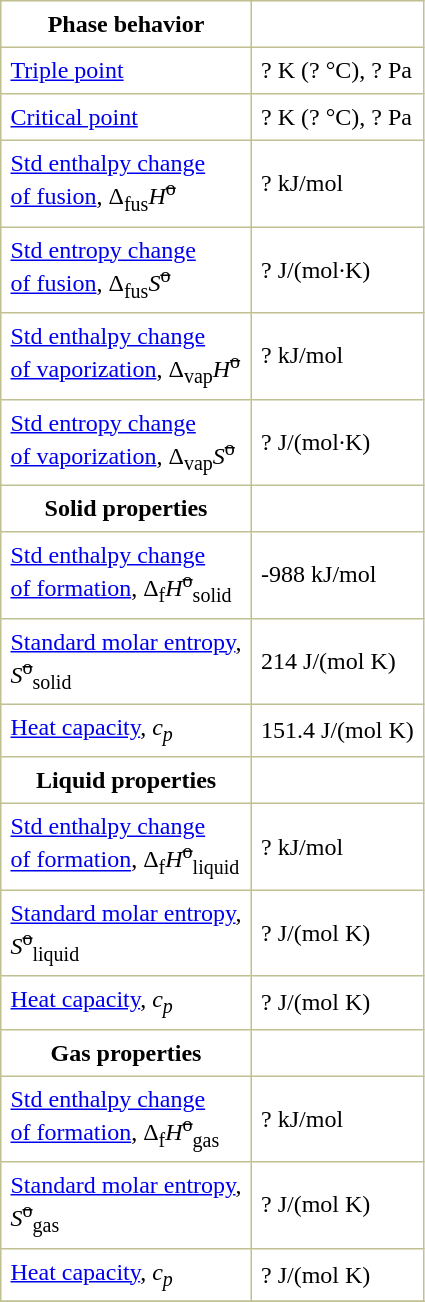<table border="1" cellspacing="0" cellpadding="6" style="margin: 0 0 0 0.5em; background: #FFFFFF; border-collapse: collapse; border-color: #C0C090;">
<tr>
<th>Phase behavior</th>
</tr>
<tr>
<td><a href='#'>Triple point</a></td>
<td>? K (? °C), ? Pa</td>
</tr>
<tr>
<td><a href='#'>Critical point</a></td>
<td>? K (? °C), ? Pa</td>
</tr>
<tr>
<td><a href='#'>Std enthalpy change<br>of fusion</a>, Δ<sub>fus</sub><em>H</em><sup><s>o</s></sup></td>
<td>? kJ/mol</td>
</tr>
<tr>
<td><a href='#'>Std entropy change<br>of fusion</a>, Δ<sub>fus</sub><em>S</em><sup><s>o</s></sup></td>
<td>? J/(mol·K)</td>
</tr>
<tr>
<td><a href='#'>Std enthalpy change<br>of vaporization</a>, Δ<sub>vap</sub><em>H</em><sup><s>o</s></sup></td>
<td>? kJ/mol</td>
</tr>
<tr>
<td><a href='#'>Std entropy change<br>of vaporization</a>, Δ<sub>vap</sub><em>S</em><sup><s>o</s></sup></td>
<td>? J/(mol·K)</td>
</tr>
<tr>
<th>Solid properties</th>
</tr>
<tr>
<td><a href='#'>Std enthalpy change<br>of formation</a>, Δ<sub>f</sub><em>H</em><sup><s>o</s></sup><sub>solid</sub></td>
<td>-988 kJ/mol</td>
</tr>
<tr>
<td><a href='#'>Standard molar entropy</a>,<br><em>S</em><sup><s>o</s></sup><sub>solid</sub></td>
<td>214 J/(mol K)</td>
</tr>
<tr>
<td><a href='#'>Heat capacity</a>, <em>c<sub>p</sub></em></td>
<td>151.4 J/(mol K)</td>
</tr>
<tr>
<th>Liquid properties</th>
</tr>
<tr>
<td><a href='#'>Std enthalpy change<br>of formation</a>, Δ<sub>f</sub><em>H</em><sup><s>o</s></sup><sub>liquid</sub></td>
<td>? kJ/mol</td>
</tr>
<tr>
<td><a href='#'>Standard molar entropy</a>,<br><em>S</em><sup><s>o</s></sup><sub>liquid</sub></td>
<td>? J/(mol K)</td>
</tr>
<tr>
<td><a href='#'>Heat capacity</a>, <em>c<sub>p</sub></em></td>
<td>? J/(mol K)</td>
</tr>
<tr>
<th>Gas properties</th>
</tr>
<tr>
<td><a href='#'>Std enthalpy change<br>of formation</a>, Δ<sub>f</sub><em>H</em><sup><s>o</s></sup><sub>gas</sub></td>
<td>? kJ/mol</td>
</tr>
<tr>
<td><a href='#'>Standard molar entropy</a>,<br><em>S</em><sup><s>o</s></sup><sub>gas</sub></td>
<td>? J/(mol K)</td>
</tr>
<tr>
<td><a href='#'>Heat capacity</a>, <em>c<sub>p</sub></em></td>
<td>? J/(mol K)</td>
</tr>
<tr>
</tr>
</table>
